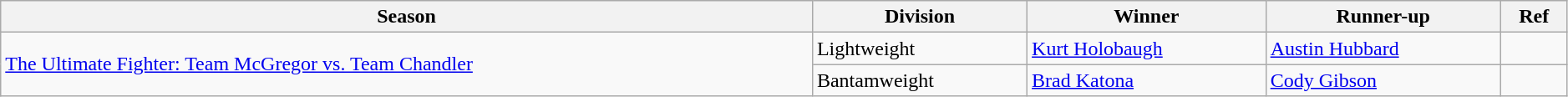<table class="wikitable" style="width:99%;">
<tr>
<th>Season</th>
<th>Division</th>
<th>Winner</th>
<th>Runner-up</th>
<th>Ref</th>
</tr>
<tr>
<td rowspan="2"><a href='#'>The Ultimate Fighter: Team McGregor vs. Team Chandler</a></td>
<td>Lightweight</td>
<td><a href='#'>Kurt Holobaugh</a></td>
<td><a href='#'>Austin Hubbard</a></td>
<td></td>
</tr>
<tr>
<td>Bantamweight</td>
<td><a href='#'>Brad Katona</a></td>
<td><a href='#'>Cody Gibson</a></td>
<td></td>
</tr>
</table>
